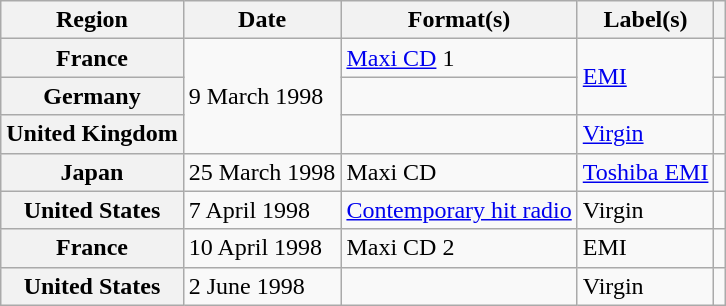<table class="wikitable plainrowheaders">
<tr>
<th scope="col">Region</th>
<th scope="col">Date</th>
<th scope="col">Format(s)</th>
<th scope="col">Label(s)</th>
<th scope="col"></th>
</tr>
<tr>
<th scope="row">France</th>
<td rowspan="3">9 March 1998</td>
<td><a href='#'>Maxi CD</a> 1</td>
<td rowspan="2"><a href='#'>EMI</a></td>
<td></td>
</tr>
<tr>
<th scope="row">Germany</th>
<td></td>
<td></td>
</tr>
<tr>
<th scope="row">United Kingdom</th>
<td></td>
<td><a href='#'>Virgin</a></td>
<td></td>
</tr>
<tr>
<th scope="row">Japan</th>
<td>25 March 1998</td>
<td>Maxi CD</td>
<td><a href='#'>Toshiba EMI</a></td>
<td></td>
</tr>
<tr>
<th scope="row">United States</th>
<td>7 April 1998</td>
<td><a href='#'>Contemporary hit radio</a></td>
<td>Virgin</td>
<td></td>
</tr>
<tr>
<th scope="row">France</th>
<td>10 April 1998</td>
<td>Maxi CD 2</td>
<td>EMI</td>
<td></td>
</tr>
<tr>
<th scope="row">United States</th>
<td>2 June 1998</td>
<td></td>
<td>Virgin</td>
<td></td>
</tr>
</table>
